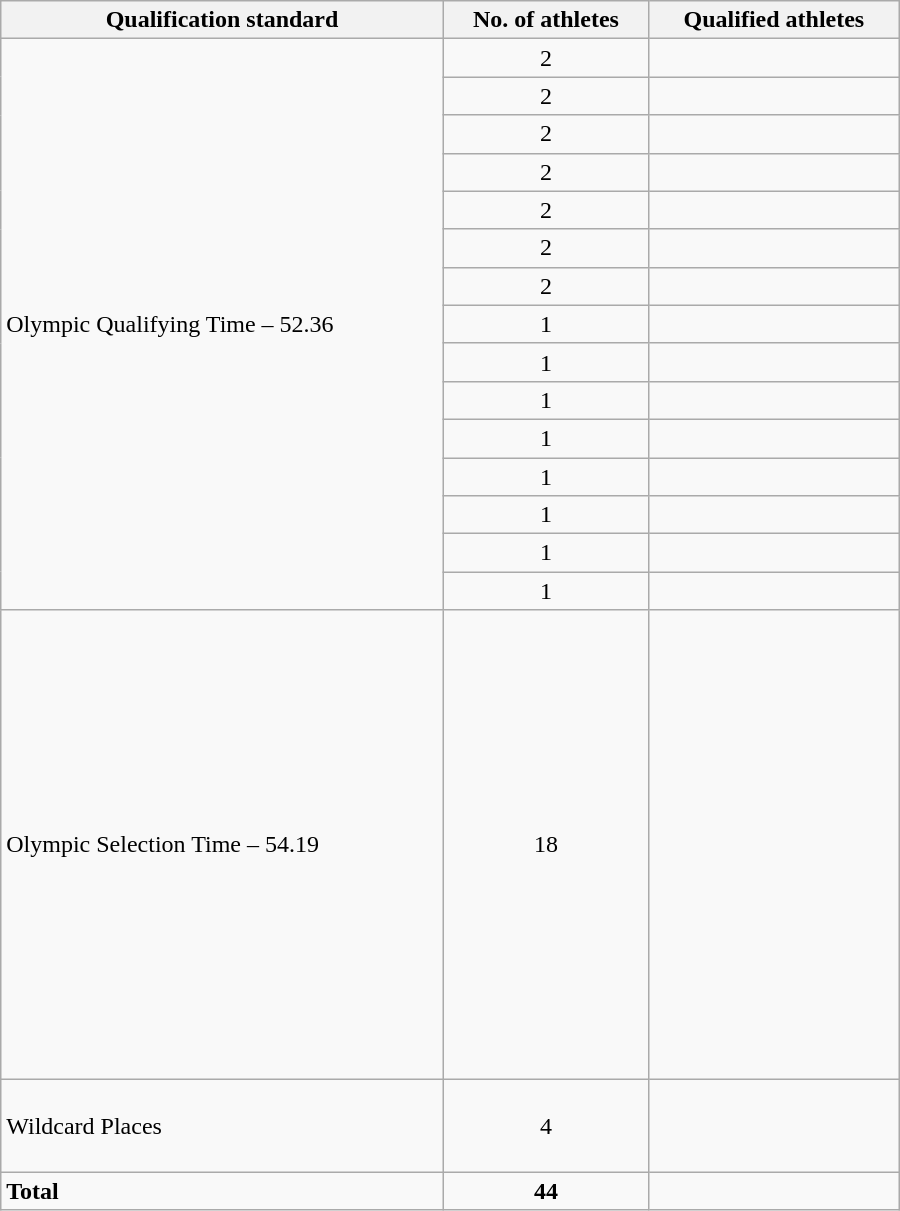<table class=wikitable style="text-align:left" width=600>
<tr>
<th>Qualification standard</th>
<th>No. of athletes</th>
<th>Qualified athletes</th>
</tr>
<tr>
<td rowspan="15">Olympic Qualifying Time – 52.36</td>
<td align=center>2</td>
<td><br></td>
</tr>
<tr>
<td align=center>2</td>
<td><br></td>
</tr>
<tr>
<td align=center>2</td>
<td><br></td>
</tr>
<tr>
<td align=center>2</td>
<td><br></td>
</tr>
<tr>
<td align=center>2</td>
<td><br></td>
</tr>
<tr>
<td align=center>2</td>
<td><br></td>
</tr>
<tr>
<td align=center>2</td>
<td><br></td>
</tr>
<tr>
<td align=center>1</td>
<td></td>
</tr>
<tr>
<td align=center>1</td>
<td><br><s></s></td>
</tr>
<tr>
<td align=center>1</td>
<td></td>
</tr>
<tr>
<td align=center>1</td>
<td></td>
</tr>
<tr>
<td align=center>1</td>
<td></td>
</tr>
<tr>
<td align=center>1</td>
<td></td>
</tr>
<tr>
<td align=center>1</td>
<td></td>
</tr>
<tr>
<td align=center>1</td>
<td></td>
</tr>
<tr>
<td rowspan="1">Olympic Selection Time – 54.19</td>
<td align=center>18</td>
<td> <br>  <br>  <br> <br> <br> <br> <br><br> <br> <br> <br> <br><br><br><br><br><br></td>
</tr>
<tr>
<td rowspan="1">Wildcard Places</td>
<td align=center>4</td>
<td><br><br><br></td>
</tr>
<tr>
<td><strong>Total</strong></td>
<td align=center><strong>44</strong></td>
<td></td>
</tr>
</table>
